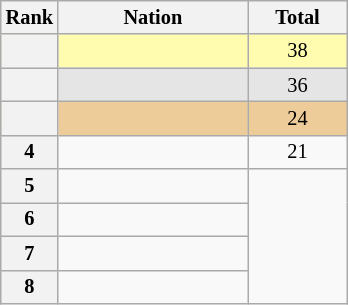<table class="wikitable sortable" style="text-align:center; font-size:85%">
<tr>
<th scope="col" style="width:25px;">Rank</th>
<th ! scope="col" style="width:120px;">Nation</th>
<th ! scope="col" style="width:60px;">Total</th>
</tr>
<tr bgcolor=fffcaf>
<th scope=row></th>
<td align=left></td>
<td>38</td>
</tr>
<tr bgcolor=e5e5e5>
<th scope=row></th>
<td align=left></td>
<td>36</td>
</tr>
<tr bgcolor=eecc99>
<th scope=row></th>
<td align=left></td>
<td>24</td>
</tr>
<tr>
<th scope=row>4</th>
<td align=left></td>
<td>21</td>
</tr>
<tr>
<th scope=row>5</th>
<td align=left></td>
<td rowspan=4></td>
</tr>
<tr>
<th scope=row>6</th>
<td align=left></td>
</tr>
<tr>
<th scope=row>7</th>
<td align=left></td>
</tr>
<tr>
<th scope=row>8</th>
<td align=left></td>
</tr>
</table>
